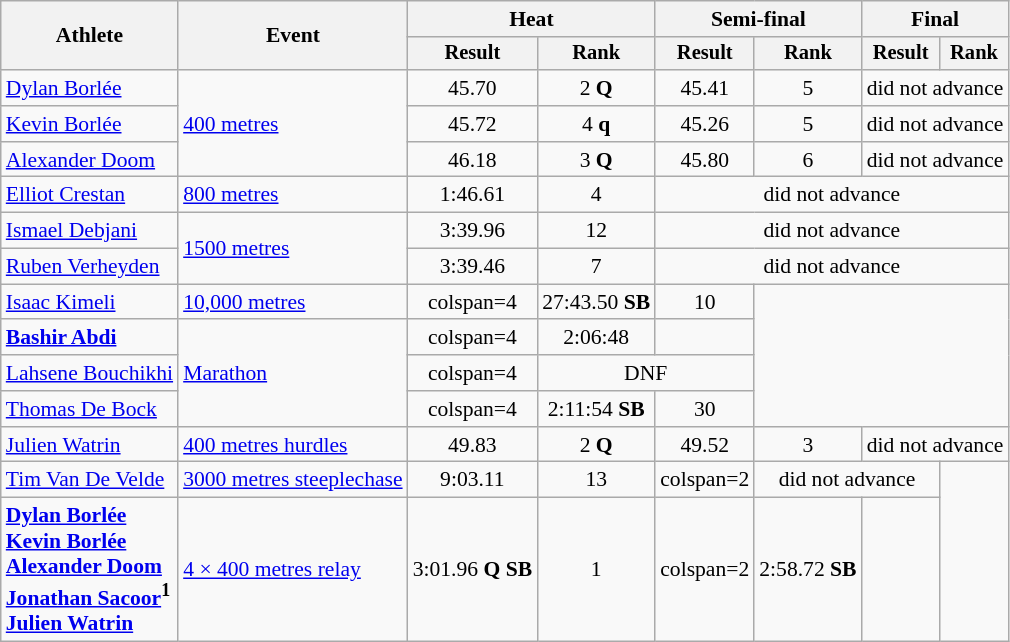<table class=wikitable style=font-size:90%>
<tr>
<th rowspan=2>Athlete</th>
<th rowspan=2>Event</th>
<th colspan=2>Heat</th>
<th colspan=2>Semi-final</th>
<th colspan=2>Final</th>
</tr>
<tr style=font-size:95%>
<th>Result</th>
<th>Rank</th>
<th>Result</th>
<th>Rank</th>
<th>Result</th>
<th>Rank</th>
</tr>
<tr align=center>
<td align=left><a href='#'>Dylan Borlée</a></td>
<td align=left rowspan=3><a href='#'>400 metres</a></td>
<td>45.70</td>
<td>2 <strong>Q</strong></td>
<td>45.41</td>
<td>5</td>
<td colspan=2>did not advance</td>
</tr>
<tr align=center>
<td align=left><a href='#'>Kevin Borlée</a></td>
<td>45.72</td>
<td>4 <strong>q</strong></td>
<td>45.26</td>
<td>5</td>
<td colspan=2>did not advance</td>
</tr>
<tr align=center>
<td align=left><a href='#'>Alexander Doom</a></td>
<td>46.18</td>
<td>3 <strong>Q</strong></td>
<td>45.80</td>
<td>6</td>
<td colspan=2>did not advance</td>
</tr>
<tr align=center>
<td align=left><a href='#'>Elliot Crestan</a></td>
<td align=left><a href='#'>800 metres</a></td>
<td>1:46.61</td>
<td>4</td>
<td colspan=4>did not advance</td>
</tr>
<tr align=center>
<td align=left><a href='#'>Ismael Debjani</a></td>
<td align=left rowspan=2><a href='#'>1500 metres</a></td>
<td>3:39.96</td>
<td>12</td>
<td colspan=4>did not advance</td>
</tr>
<tr align=center>
<td align=left><a href='#'>Ruben Verheyden</a></td>
<td>3:39.46</td>
<td>7</td>
<td colspan=4>did not advance</td>
</tr>
<tr align=center>
<td align=left><a href='#'>Isaac Kimeli</a></td>
<td align=left><a href='#'>10,000 metres</a></td>
<td>colspan=4</td>
<td>27:43.50 <strong>SB</strong></td>
<td>10</td>
</tr>
<tr align=center>
<td align=left><strong><a href='#'>Bashir Abdi</a></strong></td>
<td align=left rowspan=3><a href='#'>Marathon</a></td>
<td>colspan=4</td>
<td>2:06:48</td>
<td></td>
</tr>
<tr align=center>
<td align=left><a href='#'>Lahsene Bouchikhi</a></td>
<td>colspan=4</td>
<td colspan=2>DNF</td>
</tr>
<tr align=center>
<td align=left><a href='#'>Thomas De Bock</a></td>
<td>colspan=4</td>
<td>2:11:54 <strong>SB</strong></td>
<td>30</td>
</tr>
<tr align=center>
<td align=left><a href='#'>Julien Watrin</a></td>
<td align=left><a href='#'>400 metres hurdles</a></td>
<td>49.83</td>
<td>2 <strong>Q</strong></td>
<td>49.52</td>
<td>3</td>
<td colspan=2>did not advance</td>
</tr>
<tr align=center>
<td align=left><a href='#'>Tim Van De Velde</a></td>
<td align=left><a href='#'>3000 metres steeplechase</a></td>
<td>9:03.11</td>
<td>13</td>
<td>colspan=2</td>
<td colspan=2>did not advance</td>
</tr>
<tr align=center>
<td align=left><strong><a href='#'>Dylan Borlée</a><br><a href='#'>Kevin Borlée</a><br><a href='#'>Alexander Doom</a><br><a href='#'>Jonathan Sacoor</a><sup>1</sup><br><a href='#'>Julien Watrin</a></strong></td>
<td align=left><a href='#'>4 × 400 metres relay</a></td>
<td>3:01.96 <strong>Q SB</strong></td>
<td>1</td>
<td>colspan=2</td>
<td>2:58.72 <strong>SB</strong></td>
<td></td>
</tr>
</table>
